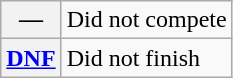<table class="wikitable">
<tr>
<th scope="row">—</th>
<td>Did not compete</td>
</tr>
<tr>
<th scope="row"><a href='#'>DNF</a></th>
<td>Did not finish</td>
</tr>
</table>
